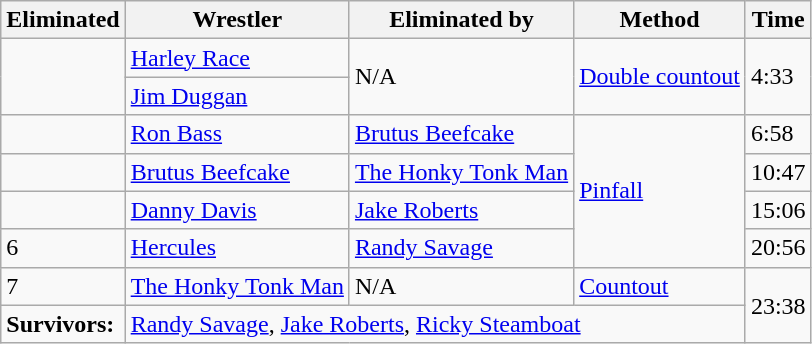<table class="wikitable sortable">
<tr>
<th>Eliminated</th>
<th>Wrestler</th>
<th>Eliminated by</th>
<th>Method</th>
<th>Time</th>
</tr>
<tr>
<td rowspan="2"></td>
<td><a href='#'>Harley Race</a></td>
<td rowspan="2">N/A</td>
<td rowspan="2"><a href='#'>Double countout</a></td>
<td rowspan="2">4:33</td>
</tr>
<tr>
<td><a href='#'>Jim Duggan</a></td>
</tr>
<tr>
<td></td>
<td><a href='#'>Ron Bass</a></td>
<td><a href='#'>Brutus Beefcake</a></td>
<td rowspan=4><a href='#'>Pinfall</a></td>
<td>6:58</td>
</tr>
<tr>
<td></td>
<td><a href='#'>Brutus Beefcake</a></td>
<td><a href='#'>The Honky Tonk Man</a></td>
<td>10:47</td>
</tr>
<tr>
<td></td>
<td><a href='#'>Danny Davis</a></td>
<td><a href='#'>Jake Roberts</a></td>
<td>15:06</td>
</tr>
<tr>
<td>6</td>
<td><a href='#'>Hercules</a></td>
<td><a href='#'>Randy Savage</a></td>
<td>20:56</td>
</tr>
<tr>
<td>7</td>
<td><a href='#'>The Honky Tonk Man</a></td>
<td>N/A</td>
<td><a href='#'>Countout</a></td>
<td rowspan=2>23:38</td>
</tr>
<tr>
<td><strong>Survivors:</strong></td>
<td colspan="3"><a href='#'>Randy Savage</a>, <a href='#'>Jake Roberts</a>, <a href='#'>Ricky Steamboat</a></td>
</tr>
</table>
